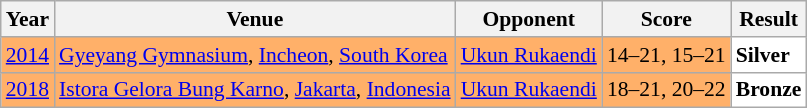<table class="sortable wikitable" style="font-size: 90%;">
<tr>
<th>Year</th>
<th>Venue</th>
<th>Opponent</th>
<th>Score</th>
<th>Result</th>
</tr>
<tr style="background:#FFB069">
<td align="center"><a href='#'>2014</a></td>
<td align="left"><a href='#'>Gyeyang Gymnasium</a>, <a href='#'>Incheon</a>, <a href='#'>South Korea</a></td>
<td align="left"> <a href='#'>Ukun Rukaendi</a></td>
<td align="left">14–21, 15–21</td>
<td style="text-align:left; background:white"> <strong>Silver</strong></td>
</tr>
<tr style="background:#FFB069">
<td align="center"><a href='#'>2018</a></td>
<td align="left"><a href='#'>Istora Gelora Bung Karno</a>, <a href='#'>Jakarta</a>, <a href='#'>Indonesia</a></td>
<td align="left"> <a href='#'>Ukun Rukaendi</a></td>
<td align="left">18–21, 20–22</td>
<td style="text-align:left; background:white"> <strong>Bronze</strong></td>
</tr>
</table>
